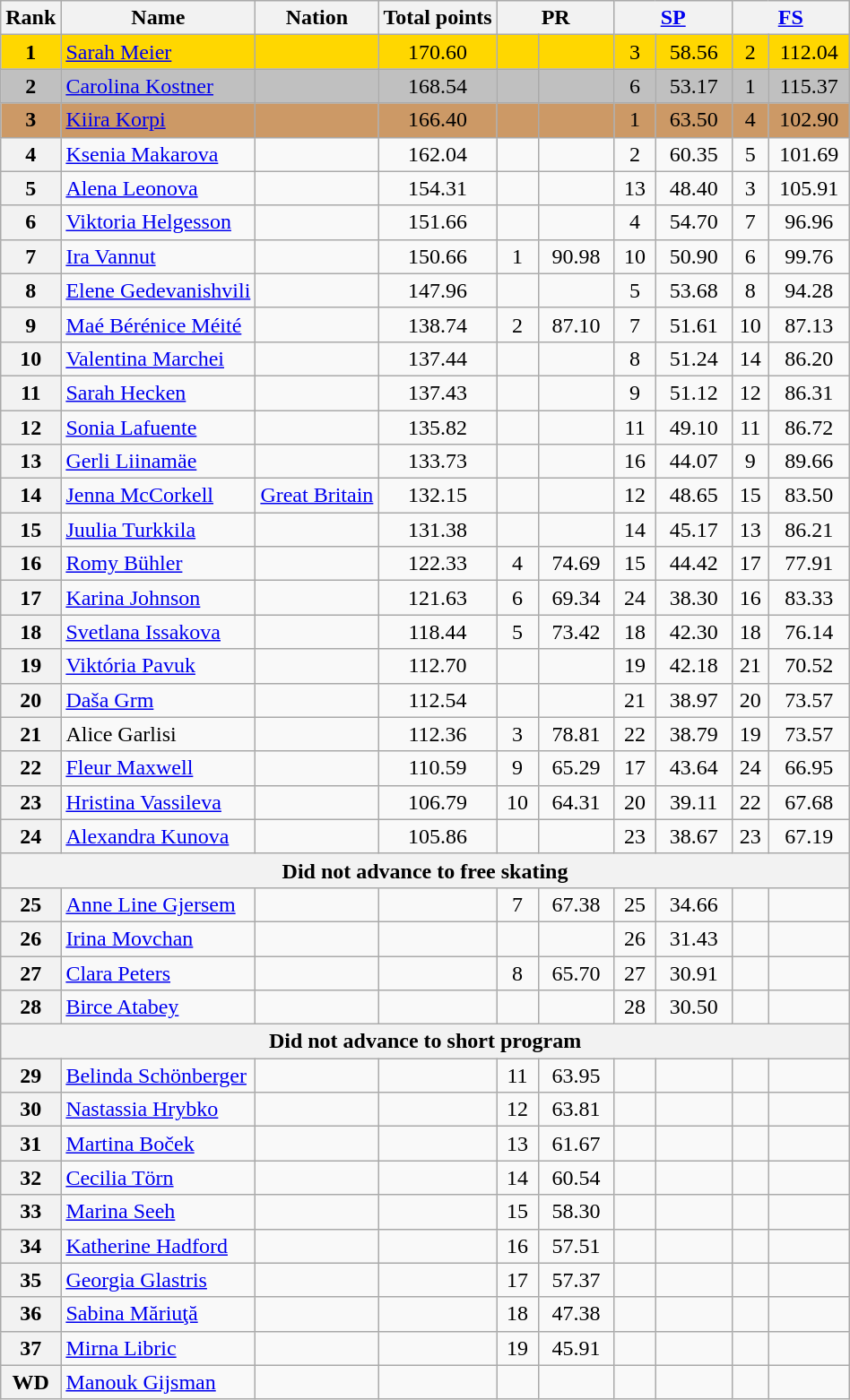<table class="wikitable sortable">
<tr>
<th>Rank</th>
<th>Name</th>
<th>Nation</th>
<th>Total points</th>
<th colspan="2" width="80px">PR</th>
<th colspan="2" width="80px"><a href='#'>SP</a></th>
<th colspan="2" width="80px"><a href='#'>FS</a></th>
</tr>
<tr bgcolor="gold">
<td align="center"><strong>1</strong></td>
<td><a href='#'>Sarah Meier</a></td>
<td></td>
<td align="center">170.60</td>
<td align="center"></td>
<td align="center"></td>
<td align="center">3</td>
<td align="center">58.56</td>
<td align="center">2</td>
<td align="center">112.04</td>
</tr>
<tr bgcolor="silver">
<td align="center"><strong>2</strong></td>
<td><a href='#'>Carolina Kostner</a></td>
<td></td>
<td align="center">168.54</td>
<td align="center"></td>
<td align="center"></td>
<td align="center">6</td>
<td align="center">53.17</td>
<td align="center">1</td>
<td align="center">115.37</td>
</tr>
<tr bgcolor="cc9966">
<td align="center"><strong>3</strong></td>
<td><a href='#'>Kiira Korpi</a></td>
<td></td>
<td align="center">166.40</td>
<td align="center"></td>
<td align="center"></td>
<td align="center">1</td>
<td align="center">63.50</td>
<td align="center">4</td>
<td align="center">102.90</td>
</tr>
<tr>
<th>4</th>
<td><a href='#'>Ksenia Makarova</a></td>
<td></td>
<td align="center">162.04</td>
<td align="center"></td>
<td align="center"></td>
<td align="center">2</td>
<td align="center">60.35</td>
<td align="center">5</td>
<td align="center">101.69</td>
</tr>
<tr>
<th>5</th>
<td><a href='#'>Alena Leonova</a></td>
<td></td>
<td align="center">154.31</td>
<td align="center"></td>
<td align="center"></td>
<td align="center">13</td>
<td align="center">48.40</td>
<td align="center">3</td>
<td align="center">105.91</td>
</tr>
<tr>
<th>6</th>
<td><a href='#'>Viktoria Helgesson</a></td>
<td></td>
<td align="center">151.66</td>
<td align="center"></td>
<td align="center"></td>
<td align="center">4</td>
<td align="center">54.70</td>
<td align="center">7</td>
<td align="center">96.96</td>
</tr>
<tr>
<th>7</th>
<td><a href='#'>Ira Vannut</a></td>
<td></td>
<td align="center">150.66</td>
<td align="center">1</td>
<td align="center">90.98</td>
<td align="center">10</td>
<td align="center">50.90</td>
<td align="center">6</td>
<td align="center">99.76</td>
</tr>
<tr>
<th>8</th>
<td><a href='#'>Elene Gedevanishvili</a></td>
<td></td>
<td align="center">147.96</td>
<td align="center"></td>
<td align="center"></td>
<td align="center">5</td>
<td align="center">53.68</td>
<td align="center">8</td>
<td align="center">94.28</td>
</tr>
<tr>
<th>9</th>
<td><a href='#'>Maé Bérénice Méité</a></td>
<td></td>
<td align="center">138.74</td>
<td align="center">2</td>
<td align="center">87.10</td>
<td align="center">7</td>
<td align="center">51.61</td>
<td align="center">10</td>
<td align="center">87.13</td>
</tr>
<tr>
<th>10</th>
<td><a href='#'>Valentina Marchei</a></td>
<td></td>
<td align="center">137.44</td>
<td align="center"></td>
<td align="center"></td>
<td align="center">8</td>
<td align="center">51.24</td>
<td align="center">14</td>
<td align="center">86.20</td>
</tr>
<tr>
<th>11</th>
<td><a href='#'>Sarah Hecken</a></td>
<td></td>
<td align="center">137.43</td>
<td align="center"></td>
<td align="center"></td>
<td align="center">9</td>
<td align="center">51.12</td>
<td align="center">12</td>
<td align="center">86.31</td>
</tr>
<tr>
<th>12</th>
<td><a href='#'>Sonia Lafuente</a></td>
<td></td>
<td align="center">135.82</td>
<td align="center"></td>
<td align="center"></td>
<td align="center">11</td>
<td align="center">49.10</td>
<td align="center">11</td>
<td align="center">86.72</td>
</tr>
<tr>
<th>13</th>
<td><a href='#'>Gerli Liinamäe</a></td>
<td></td>
<td align="center">133.73</td>
<td align="center"></td>
<td align="center"></td>
<td align="center">16</td>
<td align="center">44.07</td>
<td align="center">9</td>
<td align="center">89.66</td>
</tr>
<tr>
<th>14</th>
<td><a href='#'>Jenna McCorkell</a></td>
<td> <a href='#'>Great Britain</a></td>
<td align="center">132.15</td>
<td align="center"></td>
<td align="center"></td>
<td align="center">12</td>
<td align="center">48.65</td>
<td align="center">15</td>
<td align="center">83.50</td>
</tr>
<tr>
<th>15</th>
<td><a href='#'>Juulia Turkkila</a></td>
<td></td>
<td align="center">131.38</td>
<td align="center"></td>
<td align="center"></td>
<td align="center">14</td>
<td align="center">45.17</td>
<td align="center">13</td>
<td align="center">86.21</td>
</tr>
<tr>
<th>16</th>
<td><a href='#'>Romy Bühler</a></td>
<td></td>
<td align="center">122.33</td>
<td align="center">4</td>
<td align="center">74.69</td>
<td align="center">15</td>
<td align="center">44.42</td>
<td align="center">17</td>
<td align="center">77.91</td>
</tr>
<tr>
<th>17</th>
<td><a href='#'>Karina Johnson</a></td>
<td></td>
<td align="center">121.63</td>
<td align="center">6</td>
<td align="center">69.34</td>
<td align="center">24</td>
<td align="center">38.30</td>
<td align="center">16</td>
<td align="center">83.33</td>
</tr>
<tr>
<th>18</th>
<td><a href='#'>Svetlana Issakova</a></td>
<td></td>
<td align="center">118.44</td>
<td align="center">5</td>
<td align="center">73.42</td>
<td align="center">18</td>
<td align="center">42.30</td>
<td align="center">18</td>
<td align="center">76.14</td>
</tr>
<tr>
<th>19</th>
<td><a href='#'>Viktória Pavuk</a></td>
<td></td>
<td align="center">112.70</td>
<td align="center"></td>
<td align="center"></td>
<td align="center">19</td>
<td align="center">42.18</td>
<td align="center">21</td>
<td align="center">70.52</td>
</tr>
<tr>
<th>20</th>
<td><a href='#'>Daša Grm</a></td>
<td></td>
<td align="center">112.54</td>
<td align="center"></td>
<td align="center"></td>
<td align="center">21</td>
<td align="center">38.97</td>
<td align="center">20</td>
<td align="center">73.57</td>
</tr>
<tr>
<th>21</th>
<td>Alice Garlisi</td>
<td></td>
<td align="center">112.36</td>
<td align="center">3</td>
<td align="center">78.81</td>
<td align="center">22</td>
<td align="center">38.79</td>
<td align="center">19</td>
<td align="center">73.57</td>
</tr>
<tr>
<th>22</th>
<td><a href='#'>Fleur Maxwell</a></td>
<td></td>
<td align="center">110.59</td>
<td align="center">9</td>
<td align="center">65.29</td>
<td align="center">17</td>
<td align="center">43.64</td>
<td align="center">24</td>
<td align="center">66.95</td>
</tr>
<tr>
<th>23</th>
<td><a href='#'>Hristina Vassileva</a></td>
<td></td>
<td align="center">106.79</td>
<td align="center">10</td>
<td align="center">64.31</td>
<td align="center">20</td>
<td align="center">39.11</td>
<td align="center">22</td>
<td align="center">67.68</td>
</tr>
<tr>
<th>24</th>
<td><a href='#'>Alexandra Kunova</a></td>
<td></td>
<td align="center">105.86</td>
<td align="center"></td>
<td align="center"></td>
<td align="center">23</td>
<td align="center">38.67</td>
<td align="center">23</td>
<td align="center">67.19</td>
</tr>
<tr>
<th colspan=10>Did not advance to free skating</th>
</tr>
<tr>
<th>25</th>
<td><a href='#'>Anne Line Gjersem</a></td>
<td></td>
<td align="center"></td>
<td align="center">7</td>
<td align="center">67.38</td>
<td align="center">25</td>
<td align="center">34.66</td>
<td></td>
<td></td>
</tr>
<tr>
<th>26</th>
<td><a href='#'>Irina Movchan</a></td>
<td></td>
<td align="center"></td>
<td align="center"></td>
<td align="center"></td>
<td align="center">26</td>
<td align="center">31.43</td>
<td></td>
<td></td>
</tr>
<tr>
<th>27</th>
<td><a href='#'>Clara Peters</a></td>
<td></td>
<td align="center"></td>
<td align="center">8</td>
<td align="center">65.70</td>
<td align="center">27</td>
<td align="center">30.91</td>
<td></td>
<td></td>
</tr>
<tr>
<th>28</th>
<td><a href='#'>Birce Atabey</a></td>
<td></td>
<td align="center"></td>
<td align="center"></td>
<td align="center"></td>
<td align="center">28</td>
<td align="center">30.50</td>
<td></td>
<td></td>
</tr>
<tr>
<th colspan=10>Did not advance to short program</th>
</tr>
<tr>
<th>29</th>
<td><a href='#'>Belinda Schönberger</a></td>
<td></td>
<td></td>
<td align="center">11</td>
<td align="center">63.95</td>
<td></td>
<td></td>
<td></td>
<td></td>
</tr>
<tr>
<th>30</th>
<td><a href='#'>Nastassia Hrybko</a></td>
<td></td>
<td></td>
<td align="center">12</td>
<td align="center">63.81</td>
<td></td>
<td></td>
<td></td>
<td></td>
</tr>
<tr>
<th>31</th>
<td><a href='#'>Martina Boček</a></td>
<td></td>
<td></td>
<td align="center">13</td>
<td align="center">61.67</td>
<td></td>
<td></td>
<td></td>
<td></td>
</tr>
<tr>
<th>32</th>
<td><a href='#'>Cecilia Törn</a></td>
<td></td>
<td></td>
<td align="center">14</td>
<td align="center">60.54</td>
<td></td>
<td></td>
<td></td>
<td></td>
</tr>
<tr>
<th>33</th>
<td><a href='#'>Marina Seeh</a></td>
<td></td>
<td></td>
<td align="center">15</td>
<td align="center">58.30</td>
<td></td>
<td></td>
<td></td>
<td></td>
</tr>
<tr>
<th>34</th>
<td><a href='#'>Katherine Hadford</a></td>
<td></td>
<td></td>
<td align="center">16</td>
<td align="center">57.51</td>
<td></td>
<td></td>
<td></td>
<td></td>
</tr>
<tr>
<th>35</th>
<td><a href='#'>Georgia Glastris</a></td>
<td></td>
<td></td>
<td align="center">17</td>
<td align="center">57.37</td>
<td></td>
<td></td>
<td></td>
<td></td>
</tr>
<tr>
<th>36</th>
<td><a href='#'>Sabina Măriuţă</a></td>
<td></td>
<td></td>
<td align="center">18</td>
<td align="center">47.38</td>
<td></td>
<td></td>
<td></td>
<td></td>
</tr>
<tr>
<th>37</th>
<td><a href='#'>Mirna Libric</a></td>
<td></td>
<td></td>
<td align="center">19</td>
<td align="center">45.91</td>
<td></td>
<td></td>
<td></td>
<td></td>
</tr>
<tr>
<th>WD</th>
<td><a href='#'>Manouk Gijsman</a></td>
<td></td>
<td></td>
<td></td>
<td></td>
<td></td>
<td></td>
<td></td>
<td></td>
</tr>
</table>
